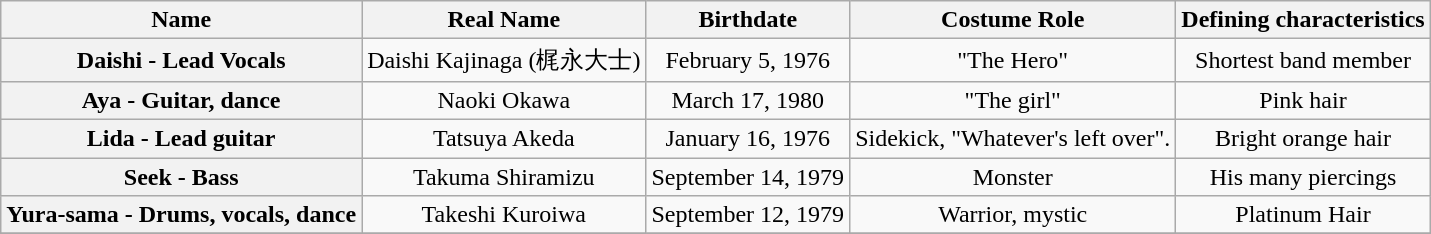<table class="wikitable" style="text-align:center">
<tr>
<th>Name</th>
<th>Real Name</th>
<th>Birthdate</th>
<th>Costume Role</th>
<th>Defining characteristics</th>
</tr>
<tr>
<th>Daishi - Lead Vocals</th>
<td>Daishi Kajinaga (梶永大士)</td>
<td>February 5, 1976</td>
<td>"The Hero"</td>
<td>Shortest band member</td>
</tr>
<tr>
<th>Aya - Guitar, dance</th>
<td>Naoki Okawa</td>
<td>March 17, 1980</td>
<td>"The girl"</td>
<td>Pink hair</td>
</tr>
<tr>
<th>Lida - Lead guitar</th>
<td>Tatsuya Akeda</td>
<td>January 16, 1976</td>
<td>Sidekick, "Whatever's left over".</td>
<td>Bright orange hair</td>
</tr>
<tr>
<th>Seek - Bass</th>
<td>Takuma Shiramizu</td>
<td>September 14, 1979</td>
<td>Monster</td>
<td>His many piercings</td>
</tr>
<tr>
<th>Yura-sama - Drums, vocals, dance</th>
<td>Takeshi Kuroiwa</td>
<td>September 12, 1979</td>
<td>Warrior, mystic</td>
<td>Platinum Hair</td>
</tr>
<tr>
</tr>
</table>
